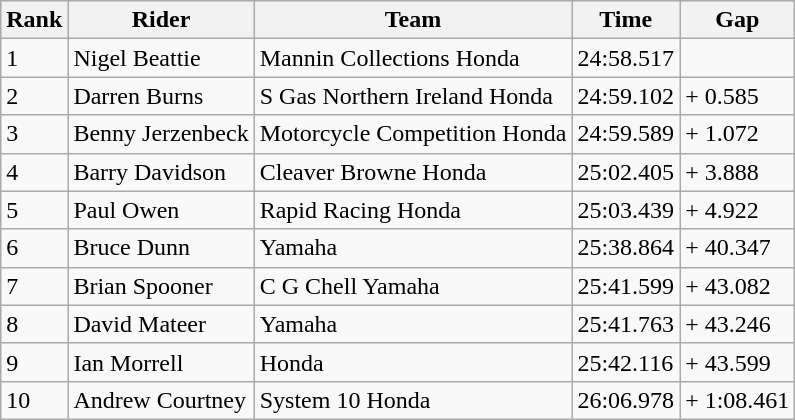<table class="wikitable">
<tr style="background:#efefef;">
<th>Rank</th>
<th>Rider</th>
<th>Team</th>
<th>Time</th>
<th>Gap</th>
</tr>
<tr>
<td>1</td>
<td>Nigel Beattie</td>
<td>Mannin Collections Honda</td>
<td>24:58.517</td>
<td></td>
</tr>
<tr>
<td>2</td>
<td>Darren Burns</td>
<td>S Gas Northern Ireland Honda</td>
<td>24:59.102</td>
<td>+ 0.585</td>
</tr>
<tr>
<td>3</td>
<td>Benny Jerzenbeck</td>
<td>Motorcycle Competition Honda</td>
<td>24:59.589</td>
<td>+ 1.072</td>
</tr>
<tr>
<td>4</td>
<td>Barry Davidson</td>
<td>Cleaver Browne Honda</td>
<td>25:02.405</td>
<td>+ 3.888</td>
</tr>
<tr>
<td>5</td>
<td>Paul Owen</td>
<td>Rapid Racing Honda</td>
<td>25:03.439</td>
<td>+ 4.922</td>
</tr>
<tr>
<td>6</td>
<td>Bruce Dunn</td>
<td>Yamaha</td>
<td>25:38.864</td>
<td>+ 40.347</td>
</tr>
<tr>
<td>7</td>
<td>Brian Spooner</td>
<td>C G Chell Yamaha</td>
<td>25:41.599</td>
<td>+ 43.082</td>
</tr>
<tr>
<td>8</td>
<td>David Mateer</td>
<td>Yamaha</td>
<td>25:41.763</td>
<td>+ 43.246</td>
</tr>
<tr>
<td>9</td>
<td>Ian Morrell</td>
<td>Honda</td>
<td>25:42.116</td>
<td>+ 43.599</td>
</tr>
<tr>
<td>10</td>
<td>Andrew Courtney</td>
<td>System 10 Honda</td>
<td>26:06.978</td>
<td>+ 1:08.461</td>
</tr>
</table>
